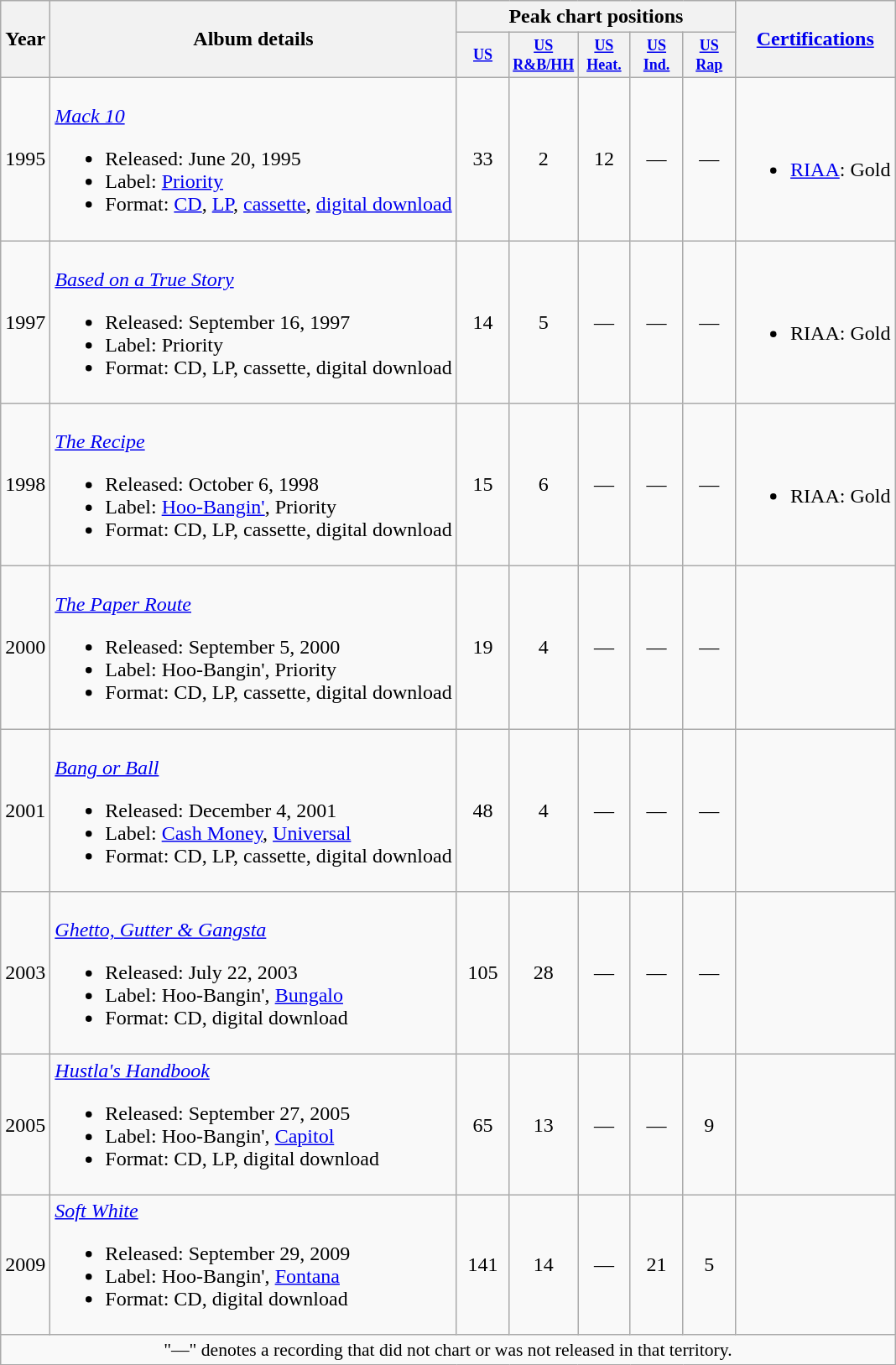<table class="wikitable">
<tr>
<th rowspan="2">Year</th>
<th rowspan="2">Album details</th>
<th colspan="5">Peak chart positions</th>
<th rowspan="2"><a href='#'>Certifications</a></th>
</tr>
<tr>
<th style="width:3em;font-size:75%"><a href='#'>US</a><br></th>
<th style="width:3em;font-size:75%"><a href='#'>US<br>R&B/HH</a><br></th>
<th style="width:3em;font-size:75%"><a href='#'>US<br>Heat.</a><br></th>
<th style="width:3em;font-size:75%"><a href='#'>US<br>Ind.</a><br></th>
<th style="width:3em;font-size:75%"><a href='#'>US<br>Rap</a><br></th>
</tr>
<tr>
<td>1995</td>
<td><br><em><a href='#'>Mack 10</a></em><ul><li>Released: June 20, 1995</li><li>Label: <a href='#'>Priority</a></li><li>Format: <a href='#'>CD</a>, <a href='#'>LP</a>, <a href='#'>cassette</a>, <a href='#'>digital download</a></li></ul></td>
<td style="text-align:center;">33</td>
<td style="text-align:center;">2</td>
<td style="text-align:center;">12</td>
<td style="text-align:center;">—</td>
<td style="text-align:center;">—</td>
<td><br><ul><li><a href='#'>RIAA</a>: Gold</li></ul></td>
</tr>
<tr>
<td>1997</td>
<td><br><em><a href='#'>Based on a True Story</a></em><ul><li>Released: September 16, 1997</li><li>Label: Priority</li><li>Format: CD, LP, cassette, digital download</li></ul></td>
<td style="text-align:center;">14</td>
<td style="text-align:center;">5</td>
<td style="text-align:center;">—</td>
<td style="text-align:center;">—</td>
<td style="text-align:center;">—</td>
<td><br><ul><li>RIAA: Gold</li></ul></td>
</tr>
<tr>
<td>1998</td>
<td><br><em><a href='#'>The Recipe</a></em><ul><li>Released: October 6, 1998</li><li>Label: <a href='#'>Hoo-Bangin'</a>, Priority</li><li>Format: CD, LP, cassette, digital download</li></ul></td>
<td style="text-align:center;">15</td>
<td style="text-align:center;">6</td>
<td style="text-align:center;">—</td>
<td style="text-align:center;">—</td>
<td style="text-align:center;">—</td>
<td><br><ul><li>RIAA: Gold</li></ul></td>
</tr>
<tr>
<td>2000</td>
<td><br><em><a href='#'>The Paper Route</a></em><ul><li>Released: September 5, 2000</li><li>Label: Hoo-Bangin', Priority</li><li>Format: CD, LP, cassette, digital download</li></ul></td>
<td style="text-align:center;">19</td>
<td style="text-align:center;">4</td>
<td style="text-align:center;">—</td>
<td style="text-align:center;">—</td>
<td style="text-align:center;">—</td>
<td></td>
</tr>
<tr>
<td>2001</td>
<td><br><em><a href='#'>Bang or Ball</a></em><ul><li>Released: December 4, 2001</li><li>Label: <a href='#'>Cash Money</a>, <a href='#'>Universal</a></li><li>Format: CD, LP, cassette, digital download</li></ul></td>
<td style="text-align:center;">48</td>
<td style="text-align:center;">4</td>
<td style="text-align:center;">—</td>
<td style="text-align:center;">—</td>
<td style="text-align:center;">—</td>
<td></td>
</tr>
<tr>
<td>2003</td>
<td><br><em><a href='#'>Ghetto, Gutter & Gangsta</a></em><ul><li>Released: July 22, 2003</li><li>Label: Hoo-Bangin', <a href='#'>Bungalo</a></li><li>Format: CD, digital download</li></ul></td>
<td style="text-align:center;">105</td>
<td style="text-align:center;">28</td>
<td style="text-align:center;">—</td>
<td style="text-align:center;">—</td>
<td style="text-align:center;">—</td>
<td></td>
</tr>
<tr>
<td>2005</td>
<td><em><a href='#'>Hustla's Handbook</a></em><br><ul><li>Released: September 27, 2005</li><li>Label: Hoo-Bangin', <a href='#'>Capitol</a></li><li>Format: CD, LP, digital download</li></ul></td>
<td style="text-align:center;">65</td>
<td style="text-align:center;">13</td>
<td style="text-align:center;">—</td>
<td style="text-align:center;">—</td>
<td style="text-align:center;">9</td>
<td></td>
</tr>
<tr>
<td>2009</td>
<td><em><a href='#'>Soft White</a></em><br><ul><li>Released: September 29, 2009</li><li>Label: Hoo-Bangin', <a href='#'>Fontana</a></li><li>Format: CD, digital download</li></ul></td>
<td style="text-align:center;">141</td>
<td style="text-align:center;">14</td>
<td style="text-align:center;">—</td>
<td style="text-align:center;">21</td>
<td style="text-align:center;">5</td>
<td></td>
</tr>
<tr>
<td colspan="8" style="font-size:90%; text-align:center">"—" denotes a recording that did not chart or was not released in that territory.</td>
</tr>
</table>
